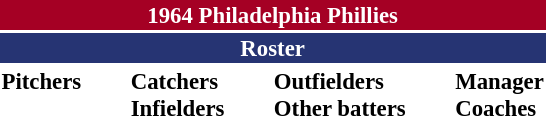<table class="toccolours" style="font-size: 95%;">
<tr>
<th colspan="10" style="background-color: #A50024; color: white; text-align: center;">1964 Philadelphia Phillies</th>
</tr>
<tr>
<td colspan="10" style="background-color: #263473; color: white; text-align: center;"><strong>Roster</strong></td>
</tr>
<tr>
<td valign="top"><strong>Pitchers</strong><br>
















</td>
<td width="25px"></td>
<td valign="top"><strong>Catchers</strong><br>

<strong>Infielders</strong>







</td>
<td width="25px"></td>
<td valign="top"><strong>Outfielders</strong><br>








<strong>Other batters</strong>

</td>
<td width="25px"></td>
<td valign="top"><strong>Manager</strong><br>
<strong>Coaches</strong>



</td>
</tr>
<tr>
</tr>
</table>
